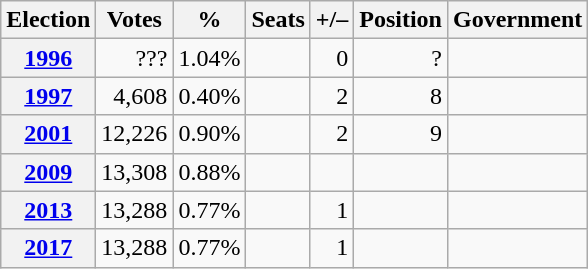<table class=wikitable style="text-align: right;">
<tr>
<th>Election</th>
<th>Votes</th>
<th>%</th>
<th>Seats</th>
<th>+/–</th>
<th>Position</th>
<th>Government</th>
</tr>
<tr>
<th><a href='#'>1996</a></th>
<td>???</td>
<td>1.04%</td>
<td></td>
<td>  0</td>
<td> ?</td>
<td></td>
</tr>
<tr>
<th><a href='#'>1997</a></th>
<td>4,608</td>
<td>0.40%</td>
<td></td>
<td> 2</td>
<td> 8</td>
<td></td>
</tr>
<tr>
<th><a href='#'>2001</a></th>
<td>12,226</td>
<td>0.90%</td>
<td></td>
<td> 2</td>
<td> 9</td>
<td></td>
</tr>
<tr>
<th><a href='#'>2009</a></th>
<td>13,308</td>
<td>0.88%</td>
<td></td>
<td></td>
<td></td>
<td></td>
</tr>
<tr>
<th><a href='#'>2013</a></th>
<td>13,288</td>
<td>0.77%</td>
<td></td>
<td> 1</td>
<td></td>
<td></td>
</tr>
<tr>
<th><a href='#'>2017</a></th>
<td>13,288</td>
<td>0.77%</td>
<td></td>
<td> 1</td>
<td></td>
<td></td>
</tr>
</table>
